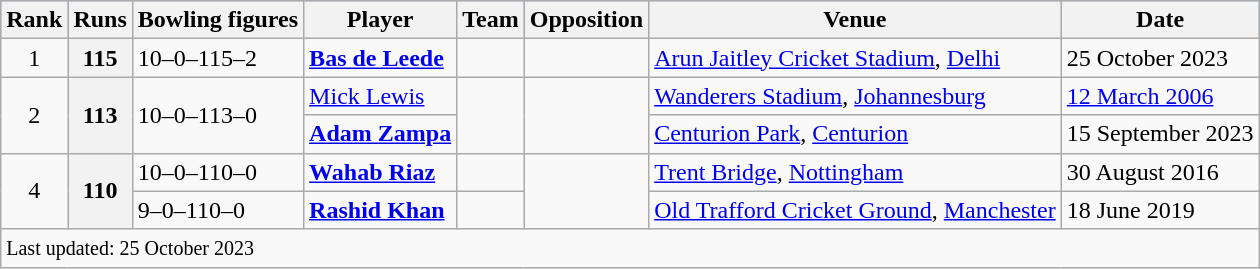<table class="wikitable plainrowheaders sortable">
<tr style="background:#9cf;">
<th>Rank</th>
<th>Runs</th>
<th>Bowling figures</th>
<th>Player</th>
<th>Team</th>
<th>Opposition</th>
<th>Venue</th>
<th>Date</th>
</tr>
<tr>
<td align=center>1</td>
<th>115</th>
<td>10–0–115–2</td>
<td><strong><a href='#'>Bas de Leede</a></strong></td>
<td></td>
<td></td>
<td><a href='#'>Arun Jaitley Cricket Stadium</a>, <a href='#'>Delhi</a></td>
<td>25 October 2023</td>
</tr>
<tr>
<td align=center rowspan=2>2</td>
<th rowspan="2">113</th>
<td rowspan="2">10–0–113–0</td>
<td><a href='#'>Mick Lewis</a></td>
<td rowspan="2"></td>
<td rowspan="2"></td>
<td><a href='#'>Wanderers Stadium</a>, <a href='#'>Johannesburg</a></td>
<td><a href='#'>12 March 2006</a></td>
</tr>
<tr>
<td><strong><a href='#'>Adam Zampa</a></strong></td>
<td><a href='#'>Centurion Park</a>, <a href='#'>Centurion</a></td>
<td>15 September 2023</td>
</tr>
<tr>
<td align=center rowspan=2>4</td>
<th rowspan="2">110</th>
<td>10–0–110–0</td>
<td><strong><a href='#'>Wahab Riaz</a></strong></td>
<td></td>
<td rowspan=2></td>
<td><a href='#'>Trent Bridge</a>, <a href='#'>Nottingham</a></td>
<td>30 August 2016</td>
</tr>
<tr>
<td>9–0–110–0</td>
<td><strong><a href='#'>Rashid Khan</a></strong></td>
<td></td>
<td><a href='#'>Old Trafford Cricket Ground</a>, <a href='#'>Manchester</a></td>
<td>18 June 2019</td>
</tr>
<tr class=sortbottom>
<td colspan="8"><small>Last updated: 25 October 2023</small></td>
</tr>
</table>
